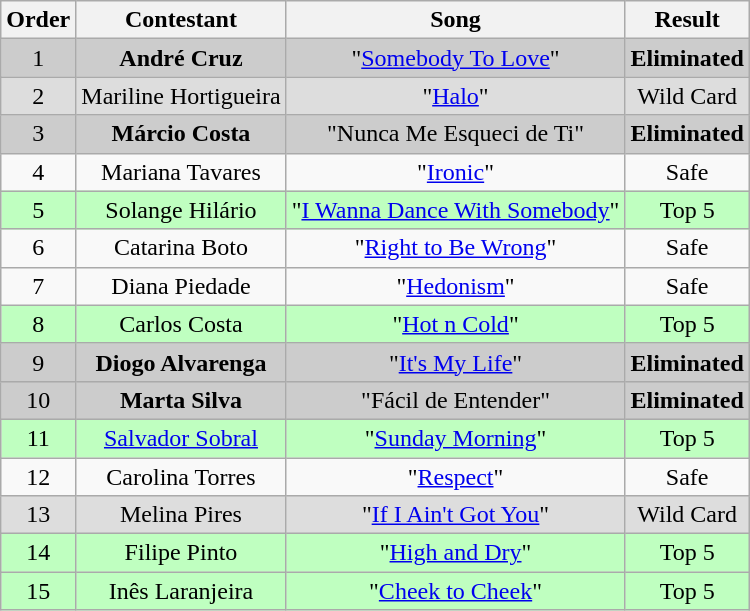<table class="wikitable plainrowheaders" style="text-align:center;">
<tr>
<th>Order</th>
<th>Contestant</th>
<th>Song</th>
<th>Result</th>
</tr>
<tr style="background:#ccc;">
<td>1</td>
<td><strong>André Cruz</strong></td>
<td>"<a href='#'>Somebody To Love</a>"</td>
<td><strong>Eliminated</strong></td>
</tr>
<tr style="background:#ddd;">
<td>2</td>
<td>Mariline Hortigueira</td>
<td>"<a href='#'>Halo</a>"</td>
<td>Wild Card</td>
</tr>
<tr style="background:#ccc;">
<td>3</td>
<td><strong>Márcio Costa</strong></td>
<td>"Nunca Me Esqueci de Ti"</td>
<td><strong>Eliminated</strong></td>
</tr>
<tr>
<td>4</td>
<td>Mariana Tavares</td>
<td>"<a href='#'>Ironic</a>"</td>
<td>Safe</td>
</tr>
<tr style="background:#bfffc0;">
<td>5</td>
<td>Solange Hilário</td>
<td>"<a href='#'>I Wanna Dance With Somebody</a>"</td>
<td>Top 5</td>
</tr>
<tr>
<td>6</td>
<td>Catarina Boto</td>
<td>"<a href='#'>Right to Be Wrong</a>"</td>
<td>Safe</td>
</tr>
<tr>
<td>7</td>
<td>Diana Piedade</td>
<td>"<a href='#'>Hedonism</a>"</td>
<td>Safe</td>
</tr>
<tr style="background:#bfffc0;">
<td>8</td>
<td>Carlos Costa</td>
<td>"<a href='#'>Hot n Cold</a>"</td>
<td>Top 5</td>
</tr>
<tr style="background:#ccc;">
<td>9</td>
<td><strong>Diogo Alvarenga</strong></td>
<td>"<a href='#'>It's My Life</a>"</td>
<td><strong>Eliminated</strong></td>
</tr>
<tr style="background:#ccc;">
<td>10</td>
<td><strong>Marta Silva</strong></td>
<td>"Fácil de Entender"</td>
<td><strong>Eliminated</strong></td>
</tr>
<tr style="background:#bfffc0;">
<td>11</td>
<td><a href='#'>Salvador Sobral</a></td>
<td>"<a href='#'>Sunday Morning</a>"</td>
<td>Top 5</td>
</tr>
<tr>
<td>12</td>
<td>Carolina Torres</td>
<td>"<a href='#'>Respect</a>"</td>
<td>Safe</td>
</tr>
<tr style="background:#ddd;">
<td>13</td>
<td>Melina Pires</td>
<td>"<a href='#'>If I Ain't Got You</a>"</td>
<td>Wild Card</td>
</tr>
<tr style="background:#bfffc0;">
<td>14</td>
<td>Filipe Pinto</td>
<td>"<a href='#'>High and Dry</a>"</td>
<td>Top 5</td>
</tr>
<tr style="background:#bfffc0;">
<td>15</td>
<td>Inês Laranjeira</td>
<td>"<a href='#'>Cheek to Cheek</a>"</td>
<td>Top 5</td>
</tr>
</table>
